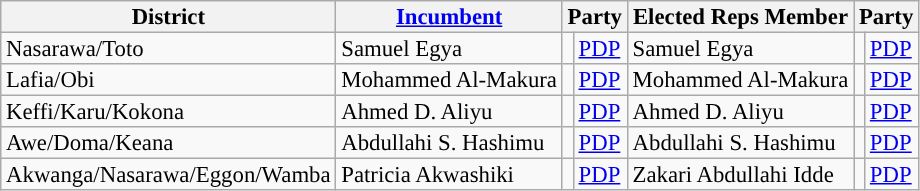<table class="sortable wikitable" style="font-size:95%;line-height:14px;">
<tr>
<th class="unsortable">District</th>
<th class="unsortable"><a href='#'>Incumbent</a></th>
<th colspan="2">Party</th>
<th class="unsortable">Elected Reps Member</th>
<th colspan="2">Party</th>
</tr>
<tr>
<td>Nasarawa/Toto</td>
<td>Samuel Egya</td>
<td style="background:"></td>
<td><a href='#'>PDP</a></td>
<td>Samuel Egya</td>
<td style="background:"></td>
<td><a href='#'>PDP</a></td>
</tr>
<tr>
<td>Lafia/Obi</td>
<td>Mohammed Al-Makura</td>
<td style="background:"></td>
<td><a href='#'>PDP</a></td>
<td>Mohammed Al-Makura</td>
<td style="background:"></td>
<td><a href='#'>PDP</a></td>
</tr>
<tr>
<td>Keffi/Karu/Kokona</td>
<td>Ahmed D. Aliyu</td>
<td style="background:"></td>
<td><a href='#'>PDP</a></td>
<td>Ahmed D. Aliyu</td>
<td style="background:"></td>
<td><a href='#'>PDP</a></td>
</tr>
<tr>
<td>Awe/Doma/Keana</td>
<td>Abdullahi S. Hashimu</td>
<td style="background:"></td>
<td><a href='#'>PDP</a></td>
<td>Abdullahi S. Hashimu</td>
<td style="background:"></td>
<td><a href='#'>PDP</a></td>
</tr>
<tr>
<td>Akwanga/Nasarawa/Eggon/Wamba</td>
<td>Patricia Akwashiki</td>
<td style="background:"></td>
<td><a href='#'>PDP</a></td>
<td>Zakari Abdullahi Idde</td>
<td style="background:"></td>
<td><a href='#'>PDP</a></td>
</tr>
</table>
